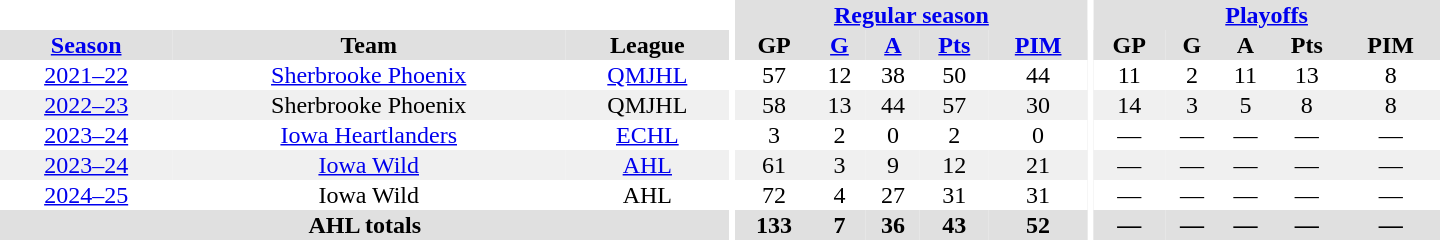<table border="0" cellpadding="1" cellspacing="0" style="text-align:center; width:60em">
<tr bgcolor="#e0e0e0">
<th colspan="3" bgcolor="#ffffff"></th>
<th rowspan="99" bgcolor="#ffffff"></th>
<th colspan="5"><a href='#'>Regular season</a></th>
<th rowspan="99" bgcolor="#ffffff"></th>
<th colspan="5"><a href='#'>Playoffs</a></th>
</tr>
<tr bgcolor="#e0e0e0">
<th><a href='#'>Season</a></th>
<th>Team</th>
<th>League</th>
<th>GP</th>
<th><a href='#'>G</a></th>
<th><a href='#'>A</a></th>
<th><a href='#'>Pts</a></th>
<th><a href='#'>PIM</a></th>
<th>GP</th>
<th>G</th>
<th>A</th>
<th>Pts</th>
<th>PIM</th>
</tr>
<tr>
<td><a href='#'>2021–22</a></td>
<td><a href='#'>Sherbrooke Phoenix</a></td>
<td><a href='#'>QMJHL</a></td>
<td>57</td>
<td>12</td>
<td>38</td>
<td>50</td>
<td>44</td>
<td>11</td>
<td>2</td>
<td>11</td>
<td>13</td>
<td>8</td>
</tr>
<tr bgcolor="#f0f0f0">
<td><a href='#'>2022–23</a></td>
<td>Sherbrooke Phoenix</td>
<td>QMJHL</td>
<td>58</td>
<td>13</td>
<td>44</td>
<td>57</td>
<td>30</td>
<td>14</td>
<td>3</td>
<td>5</td>
<td>8</td>
<td>8</td>
</tr>
<tr>
<td><a href='#'>2023–24</a></td>
<td><a href='#'>Iowa Heartlanders</a></td>
<td><a href='#'>ECHL</a></td>
<td>3</td>
<td>2</td>
<td>0</td>
<td>2</td>
<td>0</td>
<td>—</td>
<td>—</td>
<td>—</td>
<td>—</td>
<td>—</td>
</tr>
<tr bgcolor="#f0f0f0">
<td><a href='#'>2023–24</a></td>
<td><a href='#'>Iowa Wild</a></td>
<td><a href='#'>AHL</a></td>
<td>61</td>
<td>3</td>
<td>9</td>
<td>12</td>
<td>21</td>
<td>—</td>
<td>—</td>
<td>—</td>
<td>—</td>
<td>—</td>
</tr>
<tr>
<td><a href='#'>2024–25</a></td>
<td>Iowa Wild</td>
<td>AHL</td>
<td>72</td>
<td>4</td>
<td>27</td>
<td>31</td>
<td>31</td>
<td>—</td>
<td>—</td>
<td>—</td>
<td>—</td>
<td>—</td>
</tr>
<tr bgcolor="#e0e0e0">
<th colspan="3">AHL totals</th>
<th>133</th>
<th>7</th>
<th>36</th>
<th>43</th>
<th>52</th>
<th>—</th>
<th>—</th>
<th>—</th>
<th>—</th>
<th>—</th>
</tr>
</table>
